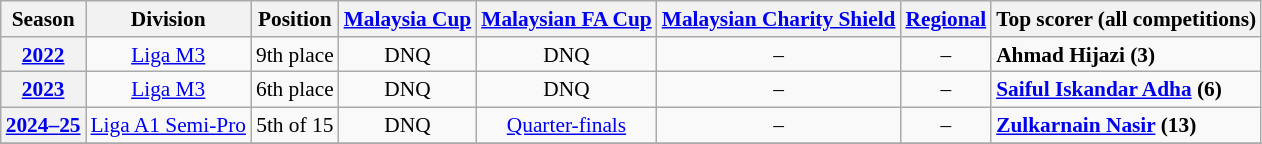<table class="wikitable" style="font-size:89%;">
<tr>
<th>Season</th>
<th>Division</th>
<th>Position</th>
<th><a href='#'>Malaysia Cup</a></th>
<th><a href='#'>Malaysian FA Cup</a></th>
<th><a href='#'>Malaysian Charity Shield</a></th>
<th><a href='#'>Regional</a></th>
<th>Top scorer (all competitions)</th>
</tr>
<tr>
<th style="text-align:center;"><a href='#'>2022</a></th>
<td style="text-align:center;"><a href='#'>Liga M3</a></td>
<td style="text-align:center;">9th place</td>
<td style="text-align:center;">DNQ</td>
<td style="text-align:center;">DNQ</td>
<td style="text-align:center;">–</td>
<td style="text-align:center;">–</td>
<td><strong> Ahmad Hijazi (3)</strong></td>
</tr>
<tr>
<th style="text-align:center;"><a href='#'>2023</a></th>
<td style="text-align:center;"><a href='#'>Liga M3</a></td>
<td style="text-align:center;">6th place</td>
<td style="text-align:center;">DNQ</td>
<td style="text-align:center;">DNQ</td>
<td style="text-align:center;">–</td>
<td style="text-align:center;">–</td>
<td><strong> <a href='#'>Saiful Iskandar Adha</a> (6)</strong></td>
</tr>
<tr>
<th style="text-align:center;"><a href='#'>2024–25</a></th>
<td style="text-align:center;"><a href='#'>Liga A1 Semi-Pro</a></td>
<td style="text-align:center;">5th of 15</td>
<td style="text-align:center;">DNQ</td>
<td style="text-align:center;"><a href='#'>Quarter-finals</a></td>
<td style="text-align:center;">–</td>
<td style="text-align:center;">–</td>
<td><strong> <a href='#'>Zulkarnain Nasir</a> (13)</strong></td>
</tr>
<tr>
</tr>
</table>
